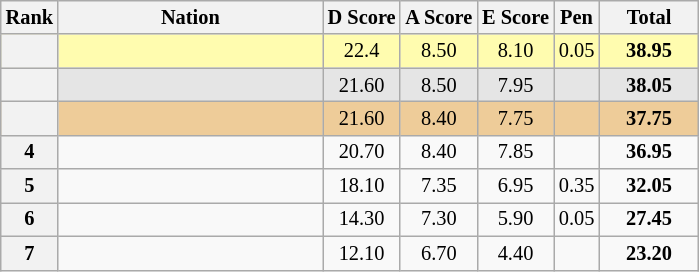<table class="wikitable sortable" style="text-align:center; font-size:85%">
<tr>
<th scope="col" style="width:20px;">Rank</th>
<th ! scope="col" style="width:170px;">Nation</th>
<th>D Score</th>
<th>A Score</th>
<th>E Score</th>
<th>Pen</th>
<th scope="col" style="width:60px;" !>Total</th>
</tr>
<tr bgcolor=fffcaf>
<th scope=row></th>
<td align=left></td>
<td>22.4</td>
<td>8.50</td>
<td>8.10</td>
<td>0.05</td>
<td><strong>38.95</strong></td>
</tr>
<tr bgcolor=e5e5e5>
<th scope=row></th>
<td align=left></td>
<td>21.60</td>
<td>8.50</td>
<td>7.95</td>
<td></td>
<td><strong>38.05</strong></td>
</tr>
<tr bgcolor=eecc99>
<th scope=row></th>
<td align=left></td>
<td>21.60</td>
<td>8.40</td>
<td>7.75</td>
<td></td>
<td><strong>37.75</strong></td>
</tr>
<tr>
<th scope=row>4</th>
<td align=left></td>
<td>20.70</td>
<td>8.40</td>
<td>7.85</td>
<td></td>
<td><strong>36.95</strong></td>
</tr>
<tr>
<th scope=row>5</th>
<td align=left></td>
<td>18.10</td>
<td>7.35</td>
<td>6.95</td>
<td>0.35</td>
<td><strong>32.05</strong></td>
</tr>
<tr>
<th scope=row>6</th>
<td align=left></td>
<td>14.30</td>
<td>7.30</td>
<td>5.90</td>
<td>0.05</td>
<td><strong>27.45</strong></td>
</tr>
<tr>
<th scope=row>7</th>
<td align=left></td>
<td>12.10</td>
<td>6.70</td>
<td>4.40</td>
<td></td>
<td><strong>23.20</strong></td>
</tr>
</table>
